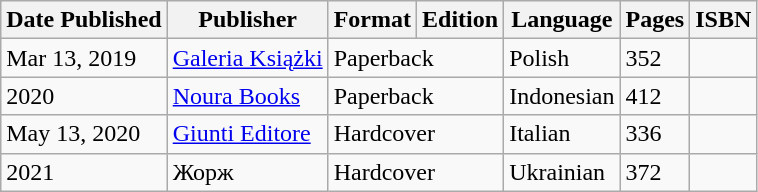<table class="wikitable">
<tr>
<th>Date Published</th>
<th>Publisher</th>
<th>Format</th>
<th>Edition</th>
<th>Language</th>
<th>Pages</th>
<th>ISBN</th>
</tr>
<tr>
<td>Mar 13, 2019</td>
<td><a href='#'>Galeria Książki</a></td>
<td colspan="2">Paperback</td>
<td>Polish</td>
<td>352</td>
<td></td>
</tr>
<tr>
<td>2020</td>
<td><a href='#'>Noura Books</a></td>
<td colspan="2">Paperback</td>
<td>Indonesian</td>
<td>412</td>
<td></td>
</tr>
<tr>
<td>May 13, 2020</td>
<td><a href='#'>Giunti Editore</a></td>
<td colspan="2">Hardcover</td>
<td>Italian</td>
<td>336</td>
<td></td>
</tr>
<tr>
<td>2021</td>
<td>Жорж</td>
<td colspan="2">Hardcover</td>
<td>Ukrainian</td>
<td>372</td>
<td></td>
</tr>
</table>
